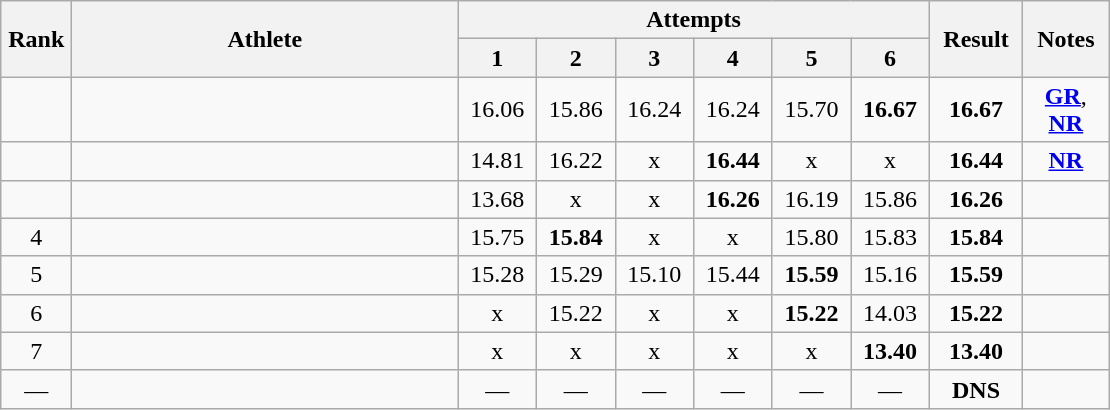<table class="wikitable" style="text-align:center">
<tr>
<th rowspan=2 width=40>Rank</th>
<th rowspan=2 width=250>Athlete</th>
<th colspan=6>Attempts</th>
<th rowspan=2 width=55>Result</th>
<th rowspan=2 width=50>Notes</th>
</tr>
<tr>
<th width=45>1</th>
<th width=45>2</th>
<th width=45>3</th>
<th width=45>4</th>
<th width=45>5</th>
<th width=45>6</th>
</tr>
<tr>
<td></td>
<td align=left></td>
<td>16.06</td>
<td>15.86</td>
<td>16.24</td>
<td>16.24</td>
<td>15.70</td>
<td><strong>16.67</strong></td>
<td><strong>16.67</strong></td>
<td><strong><a href='#'>GR</a></strong>, <strong><a href='#'>NR</a></strong></td>
</tr>
<tr>
<td></td>
<td align=left></td>
<td>14.81</td>
<td>16.22</td>
<td>x</td>
<td><strong>16.44</strong></td>
<td>x</td>
<td>x</td>
<td><strong>16.44</strong></td>
<td><strong><a href='#'>NR</a></strong></td>
</tr>
<tr>
<td></td>
<td align=left></td>
<td>13.68</td>
<td>x</td>
<td>x</td>
<td><strong>16.26</strong></td>
<td>16.19</td>
<td>15.86</td>
<td><strong>16.26</strong></td>
<td></td>
</tr>
<tr>
<td>4</td>
<td align=left></td>
<td>15.75</td>
<td><strong>15.84</strong></td>
<td>x</td>
<td>x</td>
<td>15.80</td>
<td>15.83</td>
<td><strong>15.84</strong></td>
<td></td>
</tr>
<tr>
<td>5</td>
<td align=left></td>
<td>15.28</td>
<td>15.29</td>
<td>15.10</td>
<td>15.44</td>
<td><strong>15.59</strong></td>
<td>15.16</td>
<td><strong>15.59</strong></td>
<td></td>
</tr>
<tr>
<td>6</td>
<td align=left></td>
<td>x</td>
<td>15.22</td>
<td>x</td>
<td>x</td>
<td><strong>15.22</strong></td>
<td>14.03</td>
<td><strong>15.22</strong></td>
<td></td>
</tr>
<tr>
<td>7</td>
<td align=left></td>
<td>x</td>
<td>x</td>
<td>x</td>
<td>x</td>
<td>x</td>
<td><strong>13.40</strong></td>
<td><strong>13.40</strong></td>
<td></td>
</tr>
<tr>
<td>—</td>
<td align=left></td>
<td>—</td>
<td>—</td>
<td>—</td>
<td>—</td>
<td>—</td>
<td>—</td>
<td><strong>DNS</strong></td>
<td></td>
</tr>
</table>
